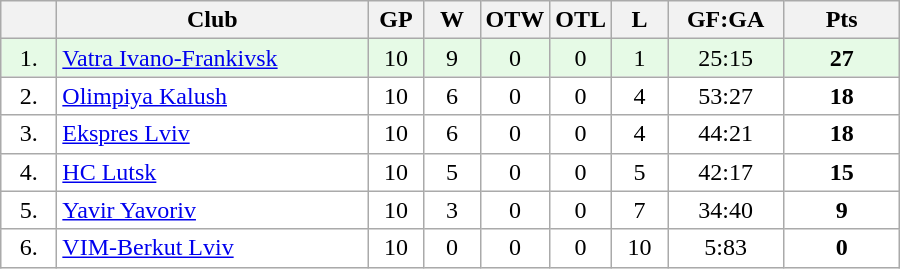<table class="wikitable">
<tr>
<th width="30"></th>
<th width="200">Club</th>
<th width="30">GP</th>
<th width="30">W</th>
<th width="30">OTW</th>
<th width="30">OTL</th>
<th width="30">L</th>
<th width="70">GF:GA</th>
<th width="70">Pts</th>
</tr>
<tr bgcolor="#e6fae6" align="center">
<td>1.</td>
<td align="left"><a href='#'>Vatra Ivano-Frankivsk</a></td>
<td>10</td>
<td>9</td>
<td>0</td>
<td>0</td>
<td>1</td>
<td>25:15</td>
<td><strong>27</strong></td>
</tr>
<tr bgcolor="#FFFFFF" align="center">
<td>2.</td>
<td align="left"><a href='#'>Olimpiya Kalush</a></td>
<td>10</td>
<td>6</td>
<td>0</td>
<td>0</td>
<td>4</td>
<td>53:27</td>
<td><strong>18</strong></td>
</tr>
<tr bgcolor="#FFFFFF" align="center">
<td>3.</td>
<td align="left"><a href='#'>Ekspres Lviv</a></td>
<td>10</td>
<td>6</td>
<td>0</td>
<td>0</td>
<td>4</td>
<td>44:21</td>
<td><strong>18</strong></td>
</tr>
<tr bgcolor="#FFFFFF" align="center">
<td>4.</td>
<td align="left"><a href='#'>HC Lutsk</a></td>
<td>10</td>
<td>5</td>
<td>0</td>
<td>0</td>
<td>5</td>
<td>42:17</td>
<td><strong>15</strong></td>
</tr>
<tr bgcolor="#FFFFFF" align="center">
<td>5.</td>
<td align="left"><a href='#'>Yavir Yavoriv</a></td>
<td>10</td>
<td>3</td>
<td>0</td>
<td>0</td>
<td>7</td>
<td>34:40</td>
<td><strong>9</strong></td>
</tr>
<tr bgcolor="#FFFFFF" align="center">
<td>6.</td>
<td align="left"><a href='#'>VIM-Berkut Lviv</a></td>
<td>10</td>
<td>0</td>
<td>0</td>
<td>0</td>
<td>10</td>
<td>5:83</td>
<td><strong>0</strong></td>
</tr>
</table>
